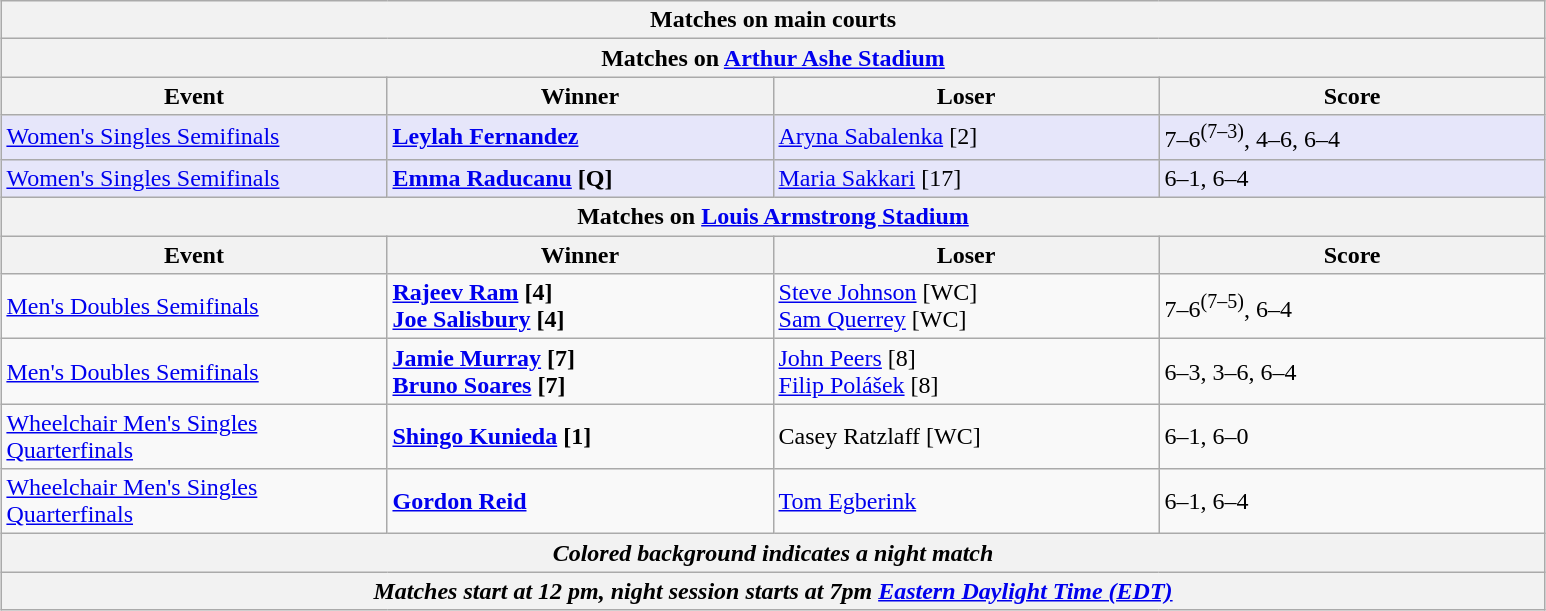<table class="wikitable" style="margin:auto;">
<tr>
<th colspan="4" style="white-space:nowrap;">Matches on main courts</th>
</tr>
<tr>
<th colspan="4"><strong>Matches on <a href='#'>Arthur Ashe Stadium</a></strong></th>
</tr>
<tr>
<th width="250">Event</th>
<th width="250">Winner</th>
<th width="250">Loser</th>
<th width="250">Score</th>
</tr>
<tr bgcolor="lavender">
<td><a href='#'>Women's Singles Semifinals</a></td>
<td><strong> <a href='#'>Leylah Fernandez</a></strong></td>
<td> <a href='#'>Aryna Sabalenka</a> [2]</td>
<td>7–6<sup>(7–3)</sup>, 4–6, 6–4</td>
</tr>
<tr bgcolor="lavender">
<td><a href='#'>Women's Singles Semifinals</a></td>
<td><strong> <a href='#'>Emma Raducanu</a> [Q]</strong></td>
<td> <a href='#'>Maria Sakkari</a> [17]</td>
<td>6–1, 6–4</td>
</tr>
<tr>
<th colspan="4"><strong>Matches on <a href='#'>Louis Armstrong Stadium</a></strong></th>
</tr>
<tr>
<th width="250">Event</th>
<th width="250">Winner</th>
<th width="250">Loser</th>
<th width="250">Score</th>
</tr>
<tr>
<td><a href='#'>Men's Doubles Semifinals</a></td>
<td><strong> <a href='#'>Rajeev Ram</a> [4]<br>  <a href='#'>Joe Salisbury</a> [4]</strong></td>
<td> <a href='#'>Steve Johnson</a> [WC]<br>  <a href='#'>Sam Querrey</a> [WC]</td>
<td>7–6<sup>(7–5)</sup>, 6–4</td>
</tr>
<tr>
<td><a href='#'>Men's Doubles Semifinals</a></td>
<td><strong> <a href='#'>Jamie Murray</a> [7]<br>  <a href='#'>Bruno Soares</a> [7]</strong></td>
<td> <a href='#'>John Peers</a> [8]<br>  <a href='#'>Filip Polášek</a> [8]</td>
<td>6–3, 3–6, 6–4</td>
</tr>
<tr>
<td><a href='#'>Wheelchair Men's Singles Quarterfinals</a></td>
<td><strong> <a href='#'>Shingo Kunieda</a> [1]</strong></td>
<td> Casey Ratzlaff [WC]</td>
<td>6–1, 6–0</td>
</tr>
<tr>
<td><a href='#'>Wheelchair Men's Singles Quarterfinals</a></td>
<td><strong> <a href='#'>Gordon Reid</a></strong></td>
<td> <a href='#'>Tom Egberink</a></td>
<td>6–1, 6–4</td>
</tr>
<tr>
<th colspan="4"><em>Colored background indicates a night match</em></th>
</tr>
<tr>
<th colspan="4"><em>Matches start at 12 pm, night session starts at 7pm <a href='#'>Eastern Daylight Time (EDT)</a></em></th>
</tr>
</table>
